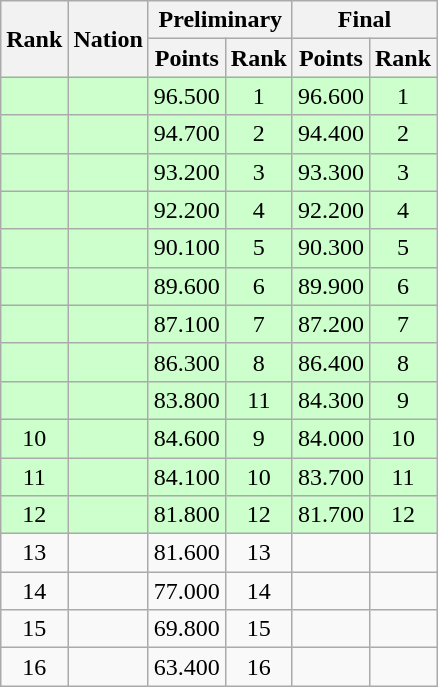<table class="wikitable sortable" style="text-align:center">
<tr>
<th rowspan="2">Rank</th>
<th rowspan="2">Nation</th>
<th colspan="2">Preliminary</th>
<th colspan="2">Final</th>
</tr>
<tr>
<th>Points</th>
<th>Rank</th>
<th>Points</th>
<th>Rank</th>
</tr>
<tr bgcolor=ccffcc>
<td></td>
<td align=left></td>
<td>96.500</td>
<td>1</td>
<td>96.600</td>
<td>1</td>
</tr>
<tr bgcolor=ccffcc>
<td></td>
<td align=left></td>
<td>94.700</td>
<td>2</td>
<td>94.400</td>
<td>2</td>
</tr>
<tr bgcolor=ccffcc>
<td></td>
<td align=left></td>
<td>93.200</td>
<td>3</td>
<td>93.300</td>
<td>3</td>
</tr>
<tr bgcolor=ccffcc>
<td></td>
<td align=left></td>
<td>92.200</td>
<td>4</td>
<td>92.200</td>
<td>4</td>
</tr>
<tr bgcolor=ccffcc>
<td></td>
<td align=left></td>
<td>90.100</td>
<td>5</td>
<td>90.300</td>
<td>5</td>
</tr>
<tr bgcolor=ccffcc>
<td></td>
<td align=left></td>
<td>89.600</td>
<td>6</td>
<td>89.900</td>
<td>6</td>
</tr>
<tr bgcolor=ccffcc>
<td></td>
<td align=left></td>
<td>87.100</td>
<td>7</td>
<td>87.200</td>
<td>7</td>
</tr>
<tr bgcolor=ccffcc>
<td></td>
<td align=left></td>
<td>86.300</td>
<td>8</td>
<td>86.400</td>
<td>8</td>
</tr>
<tr bgcolor=ccffcc>
<td></td>
<td align=left></td>
<td>83.800</td>
<td>11</td>
<td>84.300</td>
<td>9</td>
</tr>
<tr bgcolor=ccffcc>
<td>10</td>
<td align=left></td>
<td>84.600</td>
<td>9</td>
<td>84.000</td>
<td>10</td>
</tr>
<tr bgcolor=ccffcc>
<td>11</td>
<td align=left></td>
<td>84.100</td>
<td>10</td>
<td>83.700</td>
<td>11</td>
</tr>
<tr bgcolor=ccffcc>
<td>12</td>
<td align=left></td>
<td>81.800</td>
<td>12</td>
<td>81.700</td>
<td>12</td>
</tr>
<tr>
<td>13</td>
<td align=left></td>
<td>81.600</td>
<td>13</td>
<td></td>
<td></td>
</tr>
<tr>
<td>14</td>
<td align=left></td>
<td>77.000</td>
<td>14</td>
<td></td>
<td></td>
</tr>
<tr>
<td>15</td>
<td align=left></td>
<td>69.800</td>
<td>15</td>
<td></td>
<td></td>
</tr>
<tr>
<td>16</td>
<td align=left></td>
<td>63.400</td>
<td>16</td>
<td></td>
<td></td>
</tr>
</table>
